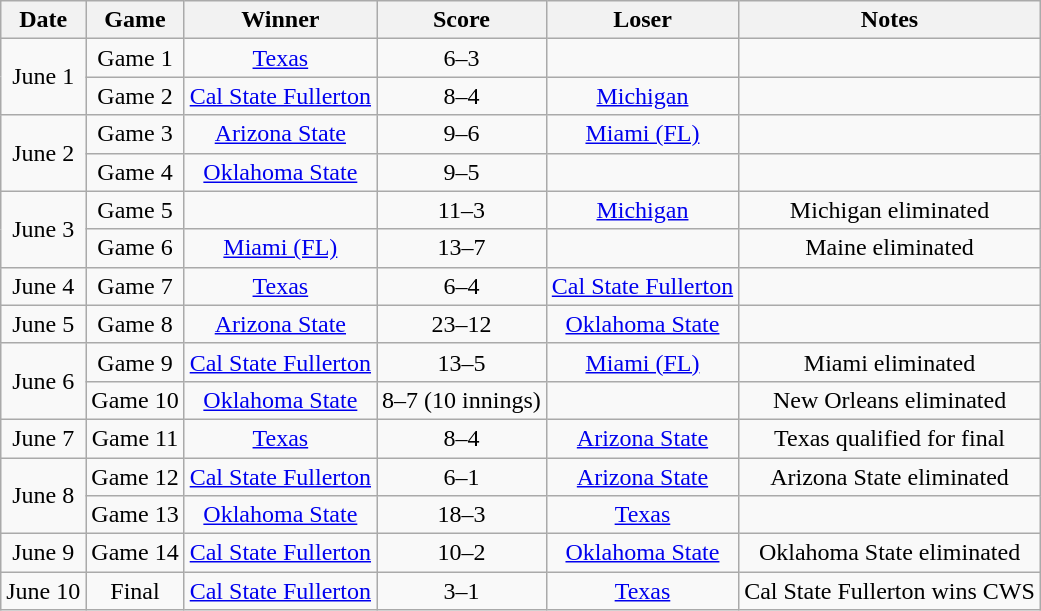<table class="wikitable">
<tr>
<th>Date</th>
<th>Game</th>
<th>Winner</th>
<th>Score</th>
<th>Loser</th>
<th>Notes</th>
</tr>
<tr align=center>
<td rowspan=2>June 1</td>
<td>Game 1</td>
<td><a href='#'>Texas</a></td>
<td>6–3</td>
<td></td>
<td></td>
</tr>
<tr align=center>
<td>Game 2</td>
<td><a href='#'>Cal State Fullerton</a></td>
<td>8–4</td>
<td><a href='#'>Michigan</a></td>
<td></td>
</tr>
<tr align=center>
<td rowspan=2>June 2</td>
<td>Game 3</td>
<td><a href='#'>Arizona State</a></td>
<td>9–6</td>
<td><a href='#'>Miami (FL)</a></td>
<td></td>
</tr>
<tr align=center>
<td>Game 4</td>
<td><a href='#'>Oklahoma State</a></td>
<td>9–5</td>
<td></td>
<td></td>
</tr>
<tr align=center>
<td rowspan=2>June 3</td>
<td>Game 5</td>
<td></td>
<td>11–3</td>
<td><a href='#'>Michigan</a></td>
<td>Michigan eliminated</td>
</tr>
<tr align=center>
<td>Game 6</td>
<td><a href='#'>Miami (FL)</a></td>
<td>13–7</td>
<td></td>
<td>Maine eliminated</td>
</tr>
<tr align=center>
<td>June 4</td>
<td>Game 7</td>
<td><a href='#'>Texas</a></td>
<td>6–4</td>
<td><a href='#'>Cal State Fullerton</a></td>
<td></td>
</tr>
<tr align=center>
<td>June 5</td>
<td>Game 8</td>
<td><a href='#'>Arizona State</a></td>
<td>23–12</td>
<td><a href='#'>Oklahoma State</a></td>
<td></td>
</tr>
<tr align=center>
<td rowspan=2>June 6</td>
<td>Game 9</td>
<td><a href='#'>Cal State Fullerton</a></td>
<td>13–5</td>
<td><a href='#'>Miami (FL)</a></td>
<td>Miami eliminated</td>
</tr>
<tr align=center>
<td>Game 10</td>
<td><a href='#'>Oklahoma State</a></td>
<td>8–7 (10 innings)</td>
<td></td>
<td>New Orleans eliminated</td>
</tr>
<tr align=center>
<td>June 7</td>
<td>Game 11</td>
<td><a href='#'>Texas</a></td>
<td>8–4</td>
<td><a href='#'>Arizona State</a></td>
<td>Texas qualified for final</td>
</tr>
<tr align=center>
<td rowspan=2>June 8</td>
<td>Game 12</td>
<td><a href='#'>Cal State Fullerton</a></td>
<td>6–1</td>
<td><a href='#'>Arizona State</a></td>
<td>Arizona State eliminated</td>
</tr>
<tr align=center>
<td>Game 13</td>
<td><a href='#'>Oklahoma State</a></td>
<td>18–3</td>
<td><a href='#'>Texas</a></td>
<td></td>
</tr>
<tr align=center>
<td>June 9</td>
<td>Game 14</td>
<td><a href='#'>Cal State Fullerton</a></td>
<td>10–2</td>
<td><a href='#'>Oklahoma State</a></td>
<td>Oklahoma State eliminated</td>
</tr>
<tr align=center>
<td>June 10</td>
<td>Final</td>
<td><a href='#'>Cal State Fullerton</a></td>
<td>3–1</td>
<td><a href='#'>Texas</a></td>
<td>Cal State Fullerton wins CWS</td>
</tr>
</table>
